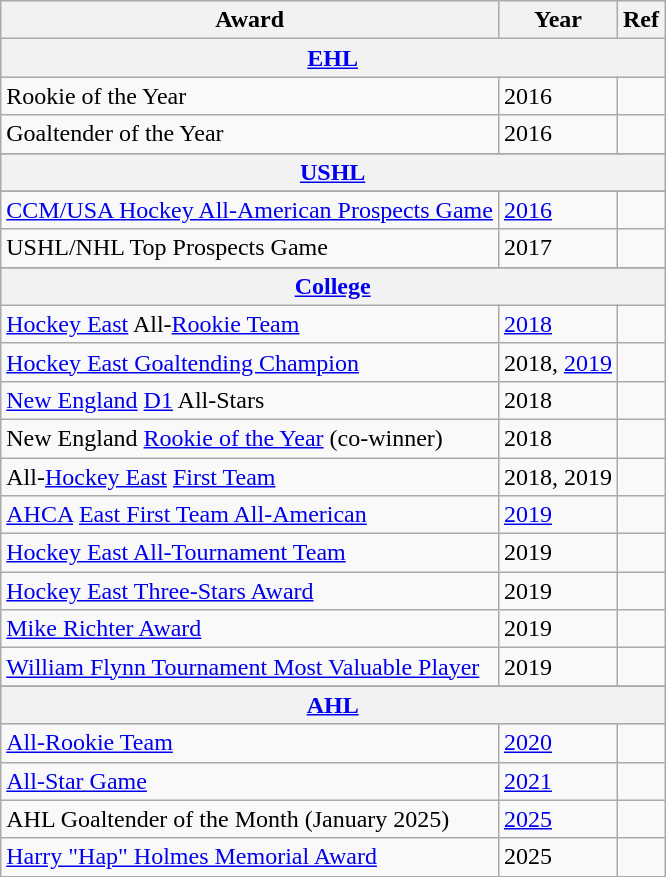<table class="wikitable">
<tr>
<th>Award</th>
<th>Year</th>
<th>Ref</th>
</tr>
<tr ALIGN="center" bgcolor="#e0e0e0">
<th colspan="3"><a href='#'>EHL</a></th>
</tr>
<tr>
<td>Rookie of the Year</td>
<td>2016</td>
<td></td>
</tr>
<tr>
<td>Goaltender of the Year</td>
<td>2016</td>
<td></td>
</tr>
<tr>
</tr>
<tr ALIGN="center" bgcolor="#e0e0e0">
<th colspan="3"><a href='#'>USHL</a></th>
</tr>
<tr>
</tr>
<tr>
<td><a href='#'>CCM/USA Hockey All-American Prospects Game</a></td>
<td><a href='#'>2016</a></td>
<td></td>
</tr>
<tr>
<td>USHL/NHL Top Prospects Game</td>
<td>2017</td>
<td></td>
</tr>
<tr>
</tr>
<tr ALIGN="center" bgcolor="#e0e0e0">
<th colspan="3"><a href='#'>College</a></th>
</tr>
<tr>
<td><a href='#'>Hockey East</a> All-<a href='#'>Rookie Team</a></td>
<td><a href='#'>2018</a></td>
<td></td>
</tr>
<tr>
<td><a href='#'>Hockey East Goaltending Champion</a></td>
<td>2018, <a href='#'>2019</a></td>
<td></td>
</tr>
<tr>
<td><a href='#'>New England</a> <a href='#'>D1</a> All-Stars</td>
<td>2018</td>
<td></td>
</tr>
<tr>
<td>New England <a href='#'>Rookie of the Year</a> (co-winner)</td>
<td>2018</td>
<td></td>
</tr>
<tr>
<td>All-<a href='#'>Hockey East</a> <a href='#'>First Team</a></td>
<td>2018, 2019</td>
<td></td>
</tr>
<tr>
<td><a href='#'>AHCA</a> <a href='#'>East First Team All-American</a></td>
<td><a href='#'>2019</a></td>
<td></td>
</tr>
<tr>
<td><a href='#'>Hockey East All-Tournament Team</a></td>
<td>2019</td>
<td></td>
</tr>
<tr>
<td><a href='#'>Hockey East Three-Stars Award</a></td>
<td>2019</td>
<td></td>
</tr>
<tr>
<td><a href='#'>Mike Richter Award</a></td>
<td>2019</td>
<td></td>
</tr>
<tr>
<td><a href='#'>William Flynn Tournament Most Valuable Player</a></td>
<td>2019</td>
<td></td>
</tr>
<tr>
</tr>
<tr ALIGN="center" bgcolor="#e0e0e0">
<th colspan="3"><a href='#'>AHL</a></th>
</tr>
<tr>
<td><a href='#'>All-Rookie Team</a></td>
<td><a href='#'>2020</a></td>
<td></td>
</tr>
<tr>
<td><a href='#'>All-Star Game</a></td>
<td><a href='#'>2021</a></td>
<td></td>
</tr>
<tr>
<td>AHL Goaltender of the Month (January 2025)</td>
<td><a href='#'>2025</a></td>
<td></td>
</tr>
<tr>
<td><a href='#'>Harry "Hap" Holmes Memorial Award</a></td>
<td>2025</td>
<td></td>
</tr>
</table>
